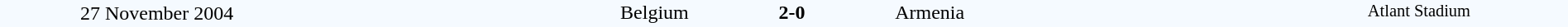<table style="width: 100%; background:#F5FAFF;" cellspacing="0">
<tr>
<td align=center rowspan=3 width=20%>27 November 2004</td>
</tr>
<tr>
<td width=24% align=right>Belgium </td>
<td align=center width=13%><strong>2-0</strong></td>
<td width=24%> Armenia</td>
<td style=font-size:85% rowspan=3 valign=top align=center>Atlant Stadium</td>
</tr>
<tr style=font-size:85%>
<td align=right valign=top></td>
<td></td>
<td></td>
</tr>
</table>
